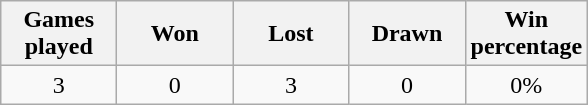<table class="wikitable" style="text-align:center">
<tr>
<th width="70">Games played</th>
<th width="70">Won</th>
<th width="70">Lost</th>
<th width="70">Drawn</th>
<th width="70">Win percentage</th>
</tr>
<tr>
<td>3</td>
<td>0</td>
<td>3</td>
<td>0</td>
<td>0%</td>
</tr>
</table>
